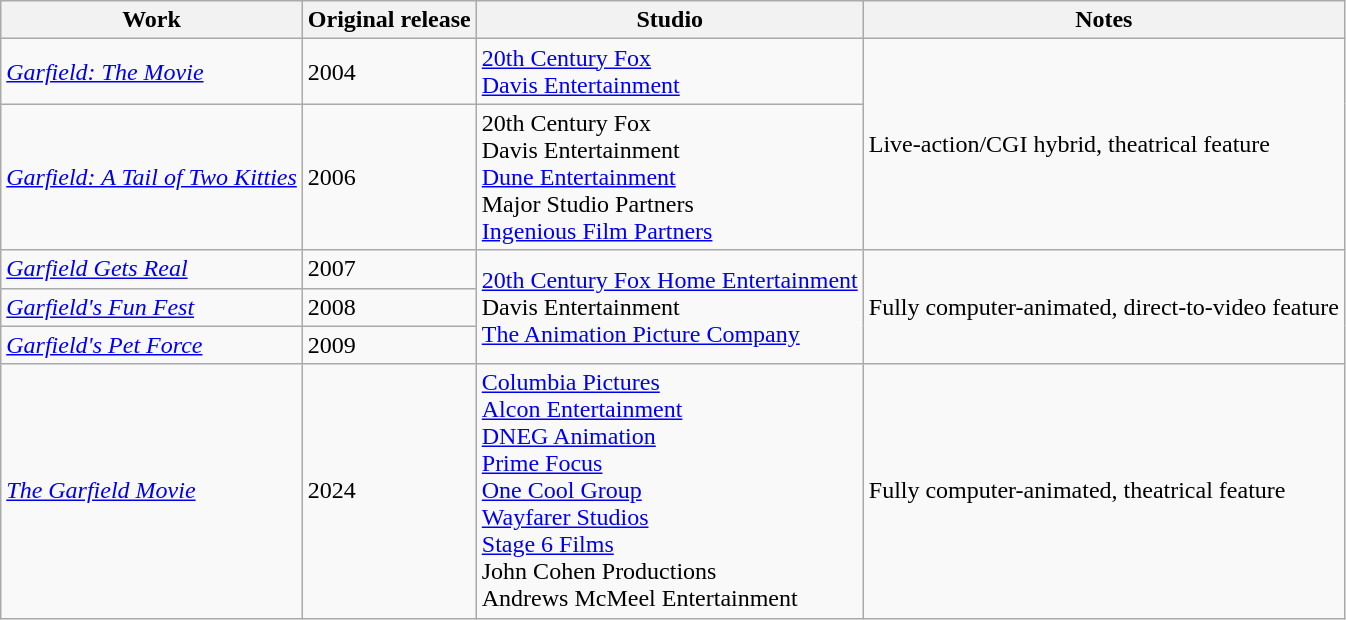<table class="wikitable">
<tr>
<th>Work</th>
<th>Original release</th>
<th>Studio</th>
<th>Notes</th>
</tr>
<tr>
<td><em><a href='#'>Garfield: The Movie</a></em></td>
<td>2004</td>
<td><a href='#'>20th Century Fox</a><br><a href='#'>Davis Entertainment</a></td>
<td rowspan="2">Live-action/CGI hybrid, theatrical feature</td>
</tr>
<tr>
<td><em><a href='#'>Garfield: A Tail of Two Kitties</a></em></td>
<td>2006</td>
<td>20th Century Fox<br>Davis Entertainment<br><a href='#'>Dune Entertainment</a><br>Major Studio Partners<br><a href='#'>Ingenious Film Partners</a></td>
</tr>
<tr>
<td><em><a href='#'>Garfield Gets Real</a></em></td>
<td>2007</td>
<td rowspan="3"><a href='#'>20th Century Fox Home Entertainment</a><br>Davis Entertainment<br><a href='#'>The Animation Picture Company</a></td>
<td rowspan="3">Fully computer-animated, direct-to-video feature</td>
</tr>
<tr>
<td><em><a href='#'>Garfield's Fun Fest</a></em></td>
<td>2008</td>
</tr>
<tr>
<td><em><a href='#'>Garfield's Pet Force</a></em></td>
<td>2009</td>
</tr>
<tr>
<td><em><a href='#'>The Garfield Movie</a></em></td>
<td>2024</td>
<td><a href='#'>Columbia Pictures</a><br><a href='#'>Alcon Entertainment</a><br><a href='#'>DNEG Animation</a><br><a href='#'>Prime Focus</a><br><a href='#'>One Cool Group</a><br><a href='#'>Wayfarer Studios</a><br><a href='#'>Stage 6 Films</a><br>John Cohen Productions<br>Andrews McMeel Entertainment</td>
<td>Fully computer-animated, theatrical feature</td>
</tr>
</table>
